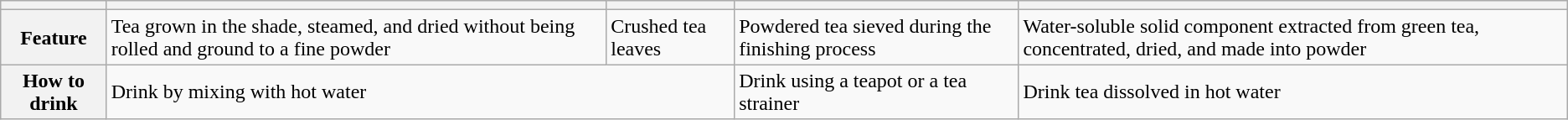<table class="wikitable">
<tr>
<th></th>
<th></th>
<th></th>
<th></th>
<th></th>
</tr>
<tr>
<th>Feature</th>
<td>Tea grown in the shade, steamed, and dried without being rolled and ground to a fine powder</td>
<td>Crushed tea leaves</td>
<td>Powdered tea sieved during the finishing process</td>
<td>Water-soluble solid component extracted from green tea, concentrated, dried, and made into powder</td>
</tr>
<tr>
<th>How to drink</th>
<td colspan="2">Drink by mixing with hot water</td>
<td>Drink using a teapot or a tea strainer</td>
<td>Drink tea dissolved in hot water</td>
</tr>
</table>
